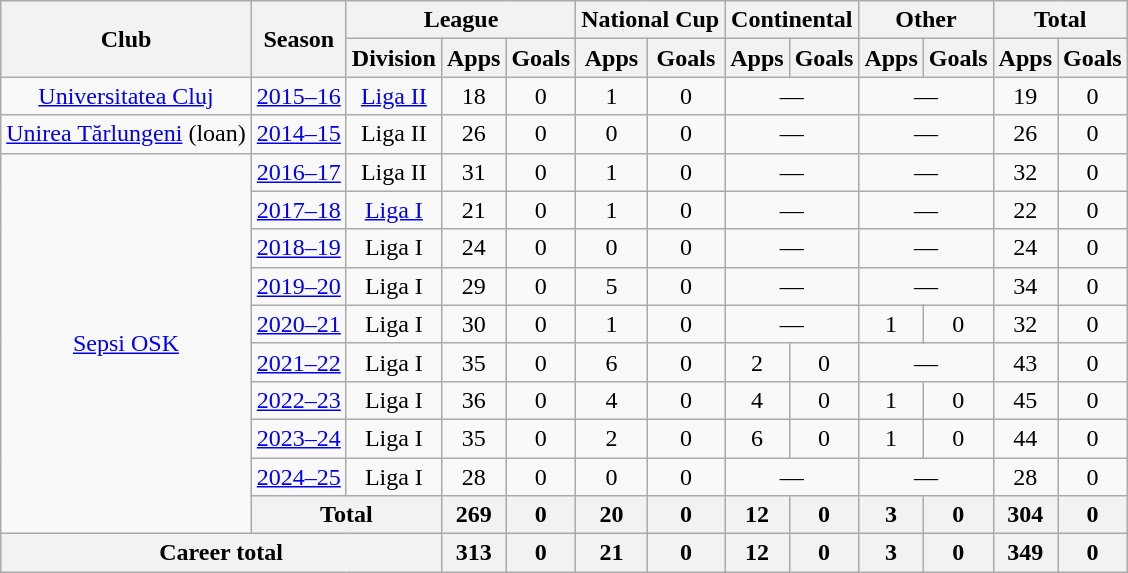<table class="wikitable" style="text-align: center;">
<tr>
<th rowspan="2">Club</th>
<th rowspan="2">Season</th>
<th colspan="3">League</th>
<th colspan="2">National Cup</th>
<th colspan="2">Continental</th>
<th colspan="2">Other</th>
<th colspan="3">Total</th>
</tr>
<tr>
<th>Division</th>
<th>Apps</th>
<th>Goals</th>
<th>Apps</th>
<th>Goals</th>
<th>Apps</th>
<th>Goals</th>
<th>Apps</th>
<th>Goals</th>
<th>Apps</th>
<th>Goals</th>
</tr>
<tr>
<td><a href='#'>Universitatea Cluj</a></td>
<td><a href='#'>2015–16</a></td>
<td><a href='#'>Liga II</a></td>
<td>18</td>
<td>0</td>
<td>1</td>
<td>0</td>
<td colspan="2">—</td>
<td colspan="2">—</td>
<td>19</td>
<td>0</td>
</tr>
<tr>
<td><a href='#'>Unirea Tărlungeni</a> (loan)</td>
<td><a href='#'>2014–15</a></td>
<td>Liga II</td>
<td>26</td>
<td>0</td>
<td>0</td>
<td>0</td>
<td colspan="2">—</td>
<td colspan="2">—</td>
<td>26</td>
<td>0</td>
</tr>
<tr>
<td rowspan=10><a href='#'>Sepsi OSK</a></td>
<td><a href='#'>2016–17</a></td>
<td>Liga II</td>
<td>31</td>
<td>0</td>
<td>1</td>
<td>0</td>
<td colspan="2">—</td>
<td colspan="2">—</td>
<td>32</td>
<td>0</td>
</tr>
<tr>
<td><a href='#'>2017–18</a></td>
<td><a href='#'>Liga I</a></td>
<td>21</td>
<td>0</td>
<td>1</td>
<td>0</td>
<td colspan="2">—</td>
<td colspan="2">—</td>
<td>22</td>
<td>0</td>
</tr>
<tr>
<td><a href='#'>2018–19</a></td>
<td>Liga I</td>
<td>24</td>
<td>0</td>
<td>0</td>
<td>0</td>
<td colspan="2">—</td>
<td colspan="2">—</td>
<td>24</td>
<td>0</td>
</tr>
<tr>
<td><a href='#'>2019–20</a></td>
<td>Liga I</td>
<td>29</td>
<td>0</td>
<td>5</td>
<td>0</td>
<td colspan="2">—</td>
<td colspan="2">—</td>
<td>34</td>
<td>0</td>
</tr>
<tr>
<td><a href='#'>2020–21</a></td>
<td>Liga I</td>
<td>30</td>
<td>0</td>
<td>1</td>
<td>0</td>
<td colspan="2">—</td>
<td>1</td>
<td>0</td>
<td>32</td>
<td>0</td>
</tr>
<tr>
<td><a href='#'>2021–22</a></td>
<td>Liga I</td>
<td>35</td>
<td>0</td>
<td>6</td>
<td>0</td>
<td>2</td>
<td>0</td>
<td colspan="2">—</td>
<td>43</td>
<td>0</td>
</tr>
<tr>
<td><a href='#'>2022–23</a></td>
<td>Liga I</td>
<td>36</td>
<td>0</td>
<td>4</td>
<td>0</td>
<td>4</td>
<td>0</td>
<td>1</td>
<td>0</td>
<td>45</td>
<td>0</td>
</tr>
<tr>
<td><a href='#'>2023–24</a></td>
<td>Liga I</td>
<td>35</td>
<td>0</td>
<td>2</td>
<td>0</td>
<td>6</td>
<td>0</td>
<td>1</td>
<td>0</td>
<td>44</td>
<td>0</td>
</tr>
<tr>
<td><a href='#'>2024–25</a></td>
<td>Liga I</td>
<td>28</td>
<td>0</td>
<td>0</td>
<td>0</td>
<td colspan="2">—</td>
<td colspan="2">—</td>
<td>28</td>
<td>0</td>
</tr>
<tr>
<th colspan=2>Total</th>
<th>269</th>
<th>0</th>
<th>20</th>
<th>0</th>
<th>12</th>
<th>0</th>
<th>3</th>
<th>0</th>
<th>304</th>
<th>0</th>
</tr>
<tr>
<th colspan=3>Career total</th>
<th>313</th>
<th>0</th>
<th>21</th>
<th>0</th>
<th>12</th>
<th>0</th>
<th>3</th>
<th>0</th>
<th>349</th>
<th>0</th>
</tr>
</table>
